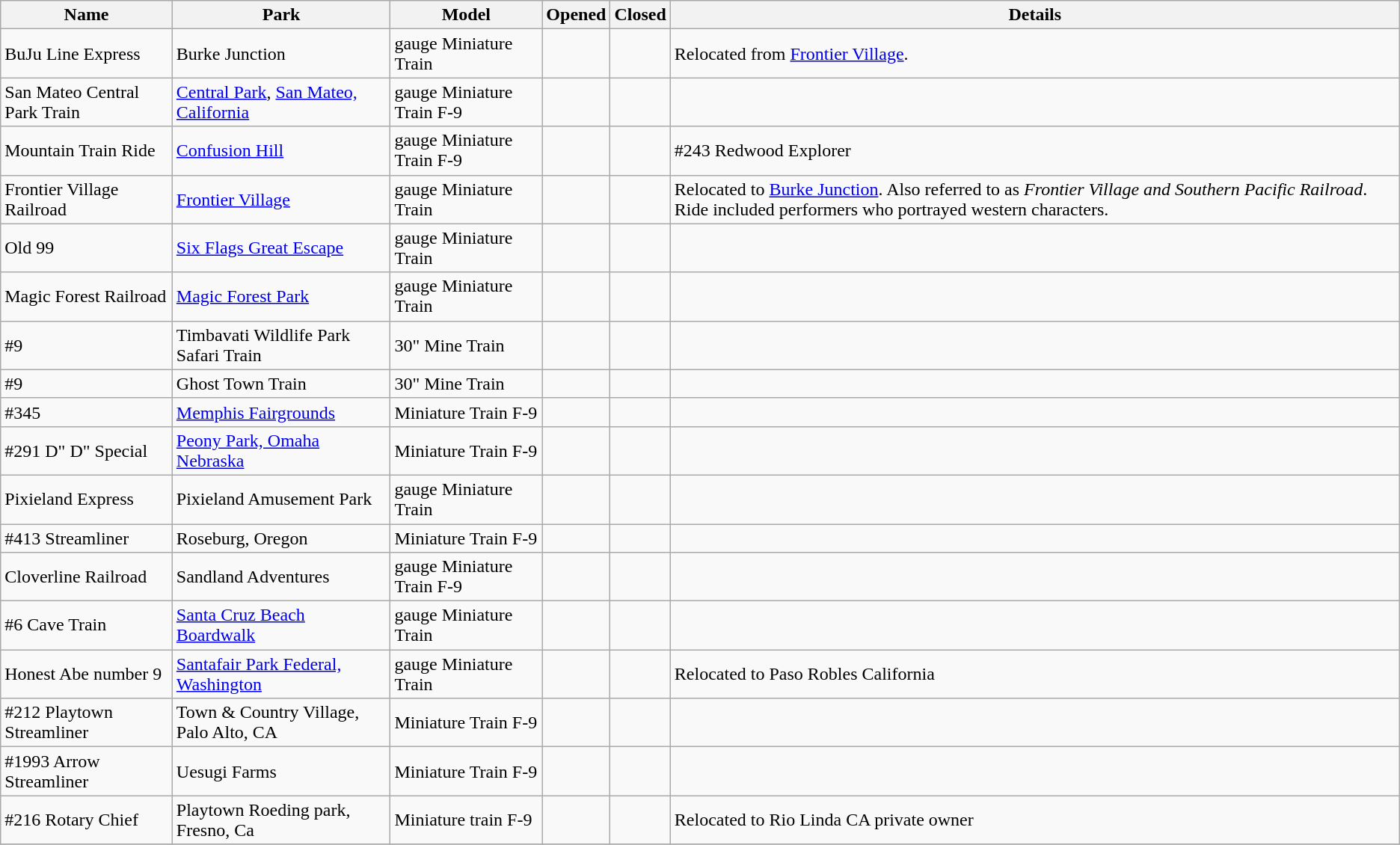<table class= "wikitable sortable">
<tr>
<th>Name</th>
<th>Park</th>
<th>Model</th>
<th>Opened</th>
<th>Closed</th>
<th>Details</th>
</tr>
<tr>
<td>BuJu Line Express</td>
<td>Burke Junction</td>
<td> gauge Miniature Train</td>
<td></td>
<td></td>
<td>Relocated from <a href='#'>Frontier Village</a>.</td>
</tr>
<tr>
<td>San Mateo Central Park Train</td>
<td><a href='#'>Central Park</a>, <a href='#'>San Mateo, California</a></td>
<td> gauge Miniature Train F-9</td>
<td></td>
<td></td>
<td></td>
</tr>
<tr>
<td>Mountain Train Ride</td>
<td><a href='#'>Confusion Hill</a></td>
<td> gauge Miniature Train F-9</td>
<td></td>
<td></td>
<td>#243 Redwood Explorer</td>
</tr>
<tr>
<td>Frontier Village Railroad</td>
<td><a href='#'>Frontier Village</a></td>
<td> gauge Miniature Train</td>
<td></td>
<td></td>
<td>Relocated to <a href='#'>Burke Junction</a>. Also referred to as <em>Frontier Village and Southern Pacific Railroad</em>. Ride included performers who portrayed western characters.</td>
</tr>
<tr>
<td>Old 99</td>
<td><a href='#'>Six Flags Great Escape</a></td>
<td> gauge Miniature Train</td>
<td></td>
<td></td>
<td></td>
</tr>
<tr>
<td>Magic Forest Railroad</td>
<td><a href='#'>Magic Forest Park</a></td>
<td> gauge Miniature Train</td>
<td></td>
<td></td>
</tr>
<tr>
<td>#9</td>
<td>Timbavati Wildlife Park Safari Train</td>
<td> 30" Mine Train</td>
<td></td>
<td></td>
<td></td>
</tr>
<tr>
<td>#9</td>
<td>Ghost Town Train</td>
<td> 30" Mine Train</td>
<td></td>
<td></td>
<td></td>
</tr>
<tr>
<td>#345</td>
<td><a href='#'>Memphis Fairgrounds</a></td>
<td>Miniature Train F-9</td>
<td></td>
<td></td>
<td></td>
</tr>
<tr>
<td>#291 D" D" Special</td>
<td><a href='#'>Peony Park, Omaha Nebraska</a></td>
<td>Miniature Train F-9</td>
<td></td>
<td></td>
<td></td>
</tr>
<tr>
<td>Pixieland Express</td>
<td>Pixieland Amusement Park</td>
<td> gauge Miniature Train</td>
<td></td>
<td></td>
<td></td>
</tr>
<tr>
<td>#413 Streamliner</td>
<td>Roseburg, Oregon</td>
<td>Miniature Train F-9</td>
<td></td>
<td></td>
<td></td>
</tr>
<tr>
<td>Cloverline Railroad</td>
<td>Sandland Adventures</td>
<td> gauge Miniature Train F-9</td>
<td></td>
<td></td>
<td></td>
</tr>
<tr>
<td>#6 Cave Train</td>
<td><a href='#'>Santa Cruz Beach Boardwalk</a></td>
<td> gauge Miniature Train</td>
<td></td>
<td></td>
<td></td>
</tr>
<tr>
<td>Honest Abe number 9</td>
<td><a href='#'>Santafair Park Federal, Washington</a></td>
<td> gauge Miniature Train</td>
<td></td>
<td></td>
<td>Relocated to Paso Robles California</td>
</tr>
<tr>
<td>#212 Playtown Streamliner</td>
<td>Town & Country Village, Palo Alto, CA</td>
<td>Miniature Train F-9</td>
<td></td>
<td></td>
<td></td>
</tr>
<tr>
<td>#1993 Arrow Streamliner</td>
<td>Uesugi Farms</td>
<td>Miniature Train F-9</td>
<td></td>
<td></td>
<td></td>
</tr>
<tr>
<td>#216 Rotary Chief</td>
<td>Playtown Roeding park, Fresno, Ca</td>
<td>Miniature train F-9</td>
<td></td>
<td></td>
<td>Relocated to Rio Linda CA private owner</td>
</tr>
<tr>
</tr>
</table>
